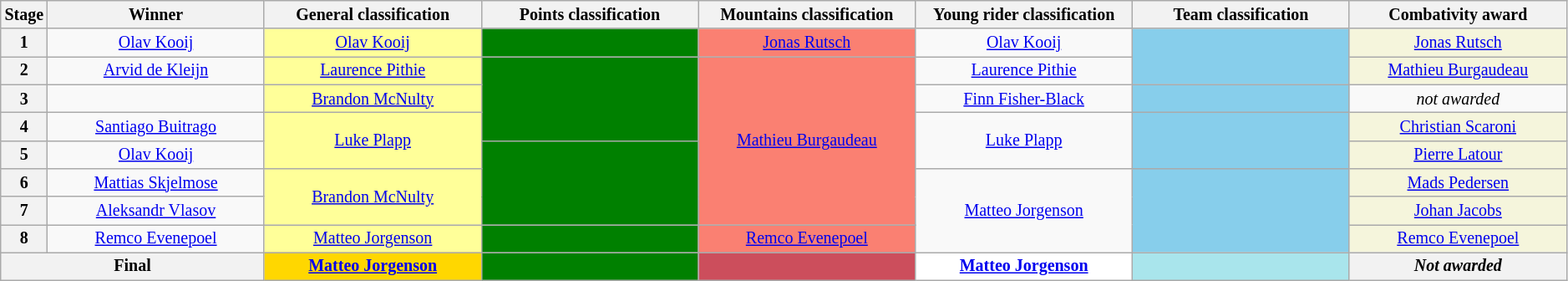<table class=wikitable style="text-align: center; font-size:smaller;">
<tr>
<th style="width:1%;">Stage</th>
<th style="width:14%;">Winner</th>
<th style="width:14%;">General classification<br></th>
<th style="width:14%;">Points classification<br></th>
<th style="width:14%;">Mountains classification<br></th>
<th style="width:14%;">Young rider classification<br></th>
<th style="width:14%;">Team classification<br></th>
<th style="width:14%;">Combativity award<br></th>
</tr>
<tr>
<th>1</th>
<td><a href='#'>Olav Kooij</a></td>
<td style="background:#ffff99;"><a href='#'>Olav Kooij</a></td>
<td style="background:#008000;"></td>
<td style="background:salmon;"><a href='#'>Jonas Rutsch</a></td>
<td style="background:offwhite;"><a href='#'>Olav Kooij</a></td>
<td style="background:skyblue;" rowspan="2"></td>
<td style="background:#F5F5DC;"><a href='#'>Jonas Rutsch</a></td>
</tr>
<tr>
<th>2</th>
<td><a href='#'>Arvid de Kleijn</a></td>
<td style="background:#ffff99;"><a href='#'>Laurence Pithie</a></td>
<td style="background:#008000;" rowspan="3"></td>
<td style="background:salmon;" rowspan="6"><a href='#'>Mathieu Burgaudeau</a></td>
<td style="background:offwhite;"><a href='#'>Laurence Pithie</a></td>
<td style="background:#F5F5DC;"><a href='#'>Mathieu Burgaudeau</a></td>
</tr>
<tr>
<th>3</th>
<td></td>
<td style="background:#ffff99;"><a href='#'>Brandon McNulty</a></td>
<td style="background:offwhite;"><a href='#'>Finn Fisher-Black</a></td>
<td style="background:skyblue;"></td>
<td><em>not awarded</em></td>
</tr>
<tr>
<th>4</th>
<td><a href='#'>Santiago Buitrago</a></td>
<td style="background:#ffff99;" rowspan="2"><a href='#'>Luke Plapp</a></td>
<td style="background:offwhite;" rowspan="2"><a href='#'>Luke Plapp</a></td>
<td style="background:skyblue;" rowspan="2"></td>
<td style="background:#F5F5DC;"><a href='#'>Christian Scaroni</a></td>
</tr>
<tr>
<th>5</th>
<td><a href='#'>Olav Kooij</a></td>
<td style="background:#008000;" rowspan="3"></td>
<td style="background:#F5F5DC;"><a href='#'>Pierre Latour</a></td>
</tr>
<tr>
<th>6</th>
<td><a href='#'>Mattias Skjelmose</a></td>
<td style="background:#ffff99;" rowspan="2"><a href='#'>Brandon McNulty</a></td>
<td style="background:offwhite;" rowspan="3"><a href='#'>Matteo Jorgenson</a></td>
<td style="background:skyblue;" rowspan="3"></td>
<td style="background:#F5F5DC;"><a href='#'>Mads Pedersen</a></td>
</tr>
<tr>
<th>7</th>
<td><a href='#'>Aleksandr Vlasov</a></td>
<td style="background:#F5F5DC;"><a href='#'>Johan Jacobs</a></td>
</tr>
<tr>
<th>8</th>
<td><a href='#'>Remco Evenepoel</a></td>
<td style="background:#ffff99;"><a href='#'>Matteo Jorgenson</a></td>
<td style="background:#008000;"></td>
<td style="background:salmon;"><a href='#'>Remco Evenepoel</a></td>
<td style="background:#F5F5DC;"><a href='#'>Remco Evenepoel</a></td>
</tr>
<tr>
<th colspan="2">Final</th>
<th style="background:gold;"><a href='#'>Matteo Jorgenson</a></th>
<th style="background:#008000;"></th>
<th style="background:#CC4E5C;"></th>
<th style="background:white;"><a href='#'>Matteo Jorgenson</a></th>
<th style="background:#a9e5ec;"></th>
<th><em>Not awarded</em></th>
</tr>
</table>
